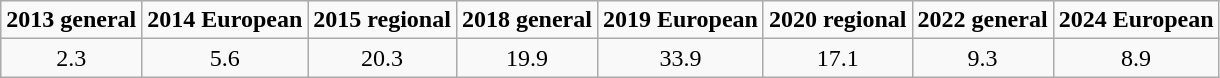<table class="wikitable" style="text-align:center">
<tr>
<td><strong>2013 general</strong></td>
<td><strong>2014 European</strong></td>
<td><strong>2015 regional</strong></td>
<td><strong>2018 general</strong></td>
<td><strong>2019 European</strong></td>
<td><strong>2020 regional</strong></td>
<td><strong>2022 general</strong></td>
<td><strong>2024 European</strong></td>
</tr>
<tr>
<td>2.3</td>
<td>5.6</td>
<td>20.3</td>
<td>19.9</td>
<td>33.9</td>
<td>17.1</td>
<td>9.3</td>
<td>8.9</td>
</tr>
</table>
